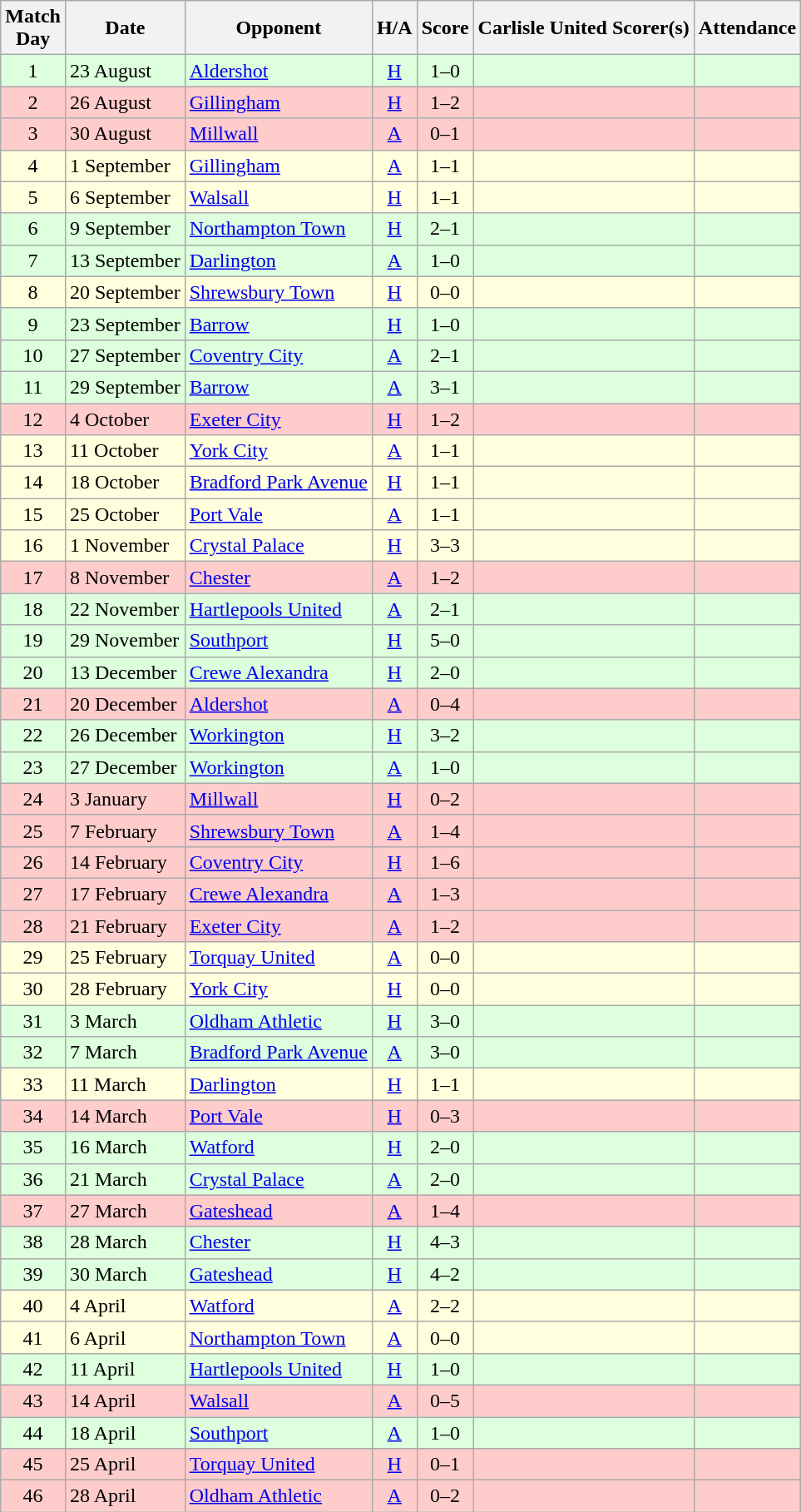<table class="wikitable" style="text-align:center">
<tr>
<th>Match<br> Day</th>
<th>Date</th>
<th>Opponent</th>
<th>H/A</th>
<th>Score</th>
<th>Carlisle United Scorer(s)</th>
<th>Attendance</th>
</tr>
<tr bgcolor=#ddffdd>
<td>1</td>
<td align=left>23 August</td>
<td align=left><a href='#'>Aldershot</a></td>
<td><a href='#'>H</a></td>
<td>1–0</td>
<td align=left></td>
<td></td>
</tr>
<tr bgcolor=#FFCCCC>
<td>2</td>
<td align=left>26 August</td>
<td align=left><a href='#'>Gillingham</a></td>
<td><a href='#'>H</a></td>
<td>1–2</td>
<td align=left></td>
<td></td>
</tr>
<tr bgcolor=#FFCCCC>
<td>3</td>
<td align=left>30 August</td>
<td align=left><a href='#'>Millwall</a></td>
<td><a href='#'>A</a></td>
<td>0–1</td>
<td align=left></td>
<td></td>
</tr>
<tr bgcolor=#ffffdd>
<td>4</td>
<td align=left>1 September</td>
<td align=left><a href='#'>Gillingham</a></td>
<td><a href='#'>A</a></td>
<td>1–1</td>
<td align=left></td>
<td></td>
</tr>
<tr bgcolor=#ffffdd>
<td>5</td>
<td align=left>6 September</td>
<td align=left><a href='#'>Walsall</a></td>
<td><a href='#'>H</a></td>
<td>1–1</td>
<td align=left></td>
<td></td>
</tr>
<tr bgcolor=#ddffdd>
<td>6</td>
<td align=left>9 September</td>
<td align=left><a href='#'>Northampton Town</a></td>
<td><a href='#'>H</a></td>
<td>2–1</td>
<td align=left></td>
<td></td>
</tr>
<tr bgcolor=#ddffdd>
<td>7</td>
<td align=left>13 September</td>
<td align=left><a href='#'>Darlington</a></td>
<td><a href='#'>A</a></td>
<td>1–0</td>
<td align=left></td>
<td></td>
</tr>
<tr bgcolor=#ffffdd>
<td>8</td>
<td align=left>20 September</td>
<td align=left><a href='#'>Shrewsbury Town</a></td>
<td><a href='#'>H</a></td>
<td>0–0</td>
<td align=left></td>
<td></td>
</tr>
<tr bgcolor=#ddffdd>
<td>9</td>
<td align=left>23 September</td>
<td align=left><a href='#'>Barrow</a></td>
<td><a href='#'>H</a></td>
<td>1–0</td>
<td align=left></td>
<td></td>
</tr>
<tr bgcolor=#ddffdd>
<td>10</td>
<td align=left>27 September</td>
<td align=left><a href='#'>Coventry City</a></td>
<td><a href='#'>A</a></td>
<td>2–1</td>
<td align=left></td>
<td></td>
</tr>
<tr bgcolor=#ddffdd>
<td>11</td>
<td align=left>29 September</td>
<td align=left><a href='#'>Barrow</a></td>
<td><a href='#'>A</a></td>
<td>3–1</td>
<td align=left></td>
<td></td>
</tr>
<tr bgcolor=#FFCCCC>
<td>12</td>
<td align=left>4 October</td>
<td align=left><a href='#'>Exeter City</a></td>
<td><a href='#'>H</a></td>
<td>1–2</td>
<td align=left></td>
<td></td>
</tr>
<tr bgcolor=#ffffdd>
<td>13</td>
<td align=left>11 October</td>
<td align=left><a href='#'>York City</a></td>
<td><a href='#'>A</a></td>
<td>1–1</td>
<td align=left></td>
<td></td>
</tr>
<tr bgcolor=#ffffdd>
<td>14</td>
<td align=left>18 October</td>
<td align=left><a href='#'>Bradford Park Avenue</a></td>
<td><a href='#'>H</a></td>
<td>1–1</td>
<td align=left></td>
<td></td>
</tr>
<tr bgcolor=#ffffdd>
<td>15</td>
<td align=left>25 October</td>
<td align=left><a href='#'>Port Vale</a></td>
<td><a href='#'>A</a></td>
<td>1–1</td>
<td align=left></td>
<td></td>
</tr>
<tr bgcolor=#ffffdd>
<td>16</td>
<td align=left>1 November</td>
<td align=left><a href='#'>Crystal Palace</a></td>
<td><a href='#'>H</a></td>
<td>3–3</td>
<td align=left></td>
<td></td>
</tr>
<tr bgcolor=#FFCCCC>
<td>17</td>
<td align=left>8 November</td>
<td align=left><a href='#'>Chester</a></td>
<td><a href='#'>A</a></td>
<td>1–2</td>
<td align=left></td>
<td></td>
</tr>
<tr bgcolor=#ddffdd>
<td>18</td>
<td align=left>22 November</td>
<td align=left><a href='#'>Hartlepools United</a></td>
<td><a href='#'>A</a></td>
<td>2–1</td>
<td align=left></td>
<td></td>
</tr>
<tr bgcolor=#ddffdd>
<td>19</td>
<td align=left>29 November</td>
<td align=left><a href='#'>Southport</a></td>
<td><a href='#'>H</a></td>
<td>5–0</td>
<td align=left></td>
<td></td>
</tr>
<tr bgcolor=#ddffdd>
<td>20</td>
<td align=left>13 December</td>
<td align=left><a href='#'>Crewe Alexandra</a></td>
<td><a href='#'>H</a></td>
<td>2–0</td>
<td align=left></td>
<td></td>
</tr>
<tr bgcolor=#FFCCCC>
<td>21</td>
<td align=left>20 December</td>
<td align=left><a href='#'>Aldershot</a></td>
<td><a href='#'>A</a></td>
<td>0–4</td>
<td align=left></td>
<td></td>
</tr>
<tr bgcolor=#ddffdd>
<td>22</td>
<td align=left>26 December</td>
<td align=left><a href='#'>Workington</a></td>
<td><a href='#'>H</a></td>
<td>3–2</td>
<td align=left></td>
<td></td>
</tr>
<tr bgcolor=#ddffdd>
<td>23</td>
<td align=left>27 December</td>
<td align=left><a href='#'>Workington</a></td>
<td><a href='#'>A</a></td>
<td>1–0</td>
<td align=left></td>
<td></td>
</tr>
<tr bgcolor=#FFCCCC>
<td>24</td>
<td align=left>3 January</td>
<td align=left><a href='#'>Millwall</a></td>
<td><a href='#'>H</a></td>
<td>0–2</td>
<td align=left></td>
<td></td>
</tr>
<tr bgcolor=#FFCCCC>
<td>25</td>
<td align=left>7 February</td>
<td align=left><a href='#'>Shrewsbury Town</a></td>
<td><a href='#'>A</a></td>
<td>1–4</td>
<td align=left></td>
<td></td>
</tr>
<tr bgcolor=#FFCCCC>
<td>26</td>
<td align=left>14 February</td>
<td align=left><a href='#'>Coventry City</a></td>
<td><a href='#'>H</a></td>
<td>1–6</td>
<td align=left></td>
<td></td>
</tr>
<tr bgcolor=#FFCCCC>
<td>27</td>
<td align=left>17 February</td>
<td align=left><a href='#'>Crewe Alexandra</a></td>
<td><a href='#'>A</a></td>
<td>1–3</td>
<td align=left></td>
<td></td>
</tr>
<tr bgcolor=#FFCCCC>
<td>28</td>
<td align=left>21 February</td>
<td align=left><a href='#'>Exeter City</a></td>
<td><a href='#'>A</a></td>
<td>1–2</td>
<td align=left></td>
<td></td>
</tr>
<tr bgcolor=#ffffdd>
<td>29</td>
<td align=left>25 February</td>
<td align=left><a href='#'>Torquay United</a></td>
<td><a href='#'>A</a></td>
<td>0–0</td>
<td align=left></td>
<td></td>
</tr>
<tr bgcolor=#ffffdd>
<td>30</td>
<td align=left>28 February</td>
<td align=left><a href='#'>York City</a></td>
<td><a href='#'>H</a></td>
<td>0–0</td>
<td align=left></td>
<td></td>
</tr>
<tr bgcolor=#ddffdd>
<td>31</td>
<td align=left>3 March</td>
<td align=left><a href='#'>Oldham Athletic</a></td>
<td><a href='#'>H</a></td>
<td>3–0</td>
<td align=left></td>
<td></td>
</tr>
<tr bgcolor=#ddffdd>
<td>32</td>
<td align=left>7 March</td>
<td align=left><a href='#'>Bradford Park Avenue</a></td>
<td><a href='#'>A</a></td>
<td>3–0</td>
<td align=left></td>
<td></td>
</tr>
<tr bgcolor=#ffffdd>
<td>33</td>
<td align=left>11 March</td>
<td align=left><a href='#'>Darlington</a></td>
<td><a href='#'>H</a></td>
<td>1–1</td>
<td align=left></td>
<td></td>
</tr>
<tr bgcolor=#FFCCCC>
<td>34</td>
<td align=left>14 March</td>
<td align=left><a href='#'>Port Vale</a></td>
<td><a href='#'>H</a></td>
<td>0–3</td>
<td align=left></td>
<td></td>
</tr>
<tr bgcolor=#ddffdd>
<td>35</td>
<td align=left>16 March</td>
<td align=left><a href='#'>Watford</a></td>
<td><a href='#'>H</a></td>
<td>2–0</td>
<td align=left></td>
<td></td>
</tr>
<tr bgcolor=#ddffdd>
<td>36</td>
<td align=left>21 March</td>
<td align=left><a href='#'>Crystal Palace</a></td>
<td><a href='#'>A</a></td>
<td>2–0</td>
<td align=left></td>
<td></td>
</tr>
<tr bgcolor=#FFCCCC>
<td>37</td>
<td align=left>27 March</td>
<td align=left><a href='#'>Gateshead</a></td>
<td><a href='#'>A</a></td>
<td>1–4</td>
<td align=left></td>
<td></td>
</tr>
<tr bgcolor=#ddffdd>
<td>38</td>
<td align=left>28 March</td>
<td align=left><a href='#'>Chester</a></td>
<td><a href='#'>H</a></td>
<td>4–3</td>
<td align=left></td>
<td></td>
</tr>
<tr bgcolor=#ddffdd>
<td>39</td>
<td align=left>30 March</td>
<td align=left><a href='#'>Gateshead</a></td>
<td><a href='#'>H</a></td>
<td>4–2</td>
<td align=left></td>
<td></td>
</tr>
<tr bgcolor=#ffffdd>
<td>40</td>
<td align=left>4 April</td>
<td align=left><a href='#'>Watford</a></td>
<td><a href='#'>A</a></td>
<td>2–2</td>
<td align=left></td>
<td></td>
</tr>
<tr bgcolor=#ffffdd>
<td>41</td>
<td align=left>6 April</td>
<td align=left><a href='#'>Northampton Town</a></td>
<td><a href='#'>A</a></td>
<td>0–0</td>
<td align=left></td>
<td></td>
</tr>
<tr bgcolor=#ddffdd>
<td>42</td>
<td align=left>11 April</td>
<td align=left><a href='#'>Hartlepools United</a></td>
<td><a href='#'>H</a></td>
<td>1–0</td>
<td align=left></td>
<td></td>
</tr>
<tr bgcolor=#FFCCCC>
<td>43</td>
<td align=left>14 April</td>
<td align=left><a href='#'>Walsall</a></td>
<td><a href='#'>A</a></td>
<td>0–5</td>
<td align=left></td>
<td></td>
</tr>
<tr bgcolor=#ddffdd>
<td>44</td>
<td align=left>18 April</td>
<td align=left><a href='#'>Southport</a></td>
<td><a href='#'>A</a></td>
<td>1–0</td>
<td align=left></td>
<td></td>
</tr>
<tr bgcolor=#FFCCCC>
<td>45</td>
<td align=left>25 April</td>
<td align=left><a href='#'>Torquay United</a></td>
<td><a href='#'>H</a></td>
<td>0–1</td>
<td align=left></td>
<td></td>
</tr>
<tr bgcolor=#FFCCCC>
<td>46</td>
<td align=left>28 April</td>
<td align=left><a href='#'>Oldham Athletic</a></td>
<td><a href='#'>A</a></td>
<td>0–2</td>
<td align=left></td>
<td></td>
</tr>
</table>
